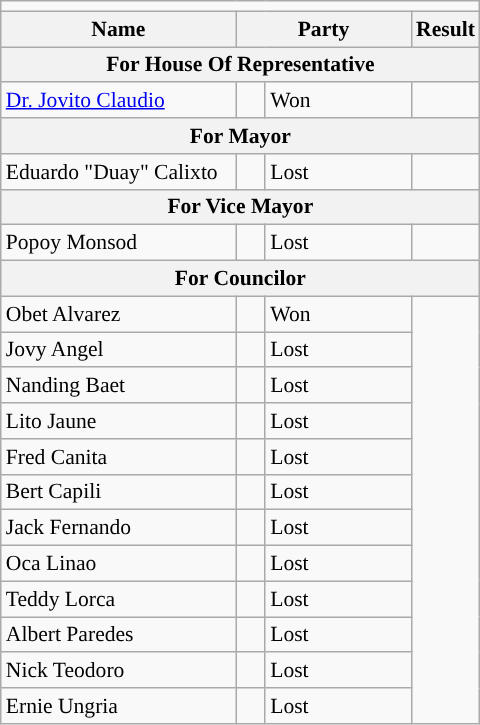<table class="wikitable" style="font-size:90%">
<tr>
<td colspan="5"></td>
</tr>
<tr>
<th width="150px">Name</th>
<th colspan="2" width="110px">Party</th>
<th>Result</th>
</tr>
<tr>
<th colspan="5">For House Of Representative</th>
</tr>
<tr>
<td><a href='#'>Dr. Jovito Claudio</a></td>
<td></td>
<td>Won</td>
</tr>
<tr>
<th colspan="5">For Mayor</th>
</tr>
<tr>
<td>Eduardo "Duay" Calixto</td>
<td></td>
<td>Lost</td>
</tr>
<tr>
<th colspan="5">For Vice Mayor</th>
</tr>
<tr>
<td>Popoy Monsod</td>
<td></td>
<td>Lost</td>
</tr>
<tr>
<th colspan="5">For Councilor</th>
</tr>
<tr>
<td>Obet Alvarez</td>
<td></td>
<td>Won</td>
</tr>
<tr>
<td>Jovy Angel</td>
<td></td>
<td>Lost</td>
</tr>
<tr>
<td>Nanding Baet</td>
<td></td>
<td>Lost</td>
</tr>
<tr>
<td>Lito Jaune</td>
<td></td>
<td>Lost</td>
</tr>
<tr>
<td>Fred Canita</td>
<td></td>
<td>Lost</td>
</tr>
<tr>
<td>Bert Capili</td>
<td></td>
<td>Lost</td>
</tr>
<tr>
<td>Jack Fernando</td>
<td></td>
<td>Lost</td>
</tr>
<tr>
<td>Oca Linao</td>
<td></td>
<td>Lost</td>
</tr>
<tr>
<td>Teddy Lorca</td>
<td></td>
<td>Lost</td>
</tr>
<tr>
<td>Albert Paredes</td>
<td></td>
<td>Lost</td>
</tr>
<tr>
<td>Nick Teodoro</td>
<td></td>
<td>Lost</td>
</tr>
<tr>
<td>Ernie Ungria</td>
<td></td>
<td>Lost</td>
</tr>
</table>
